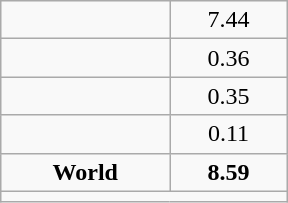<table class="wikitable" style="float:right; width:12em; text-align:center;">
<tr>
<td></td>
<td>7.44</td>
</tr>
<tr>
<td></td>
<td>0.36</td>
</tr>
<tr>
<td></td>
<td>0.35</td>
</tr>
<tr>
<td></td>
<td>0.11</td>
</tr>
<tr>
<td><strong>World</strong></td>
<td><strong>8.59</strong></td>
</tr>
<tr>
<td colspan=2></td>
</tr>
</table>
